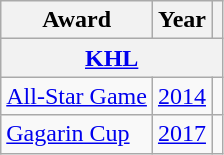<table class="wikitable">
<tr>
<th>Award</th>
<th>Year</th>
<th></th>
</tr>
<tr>
<th colspan="3"><a href='#'>KHL</a></th>
</tr>
<tr>
<td><a href='#'>All-Star Game</a></td>
<td><a href='#'>2014</a></td>
<td></td>
</tr>
<tr>
<td><a href='#'>Gagarin Cup</a></td>
<td><a href='#'>2017</a></td>
<td></td>
</tr>
</table>
